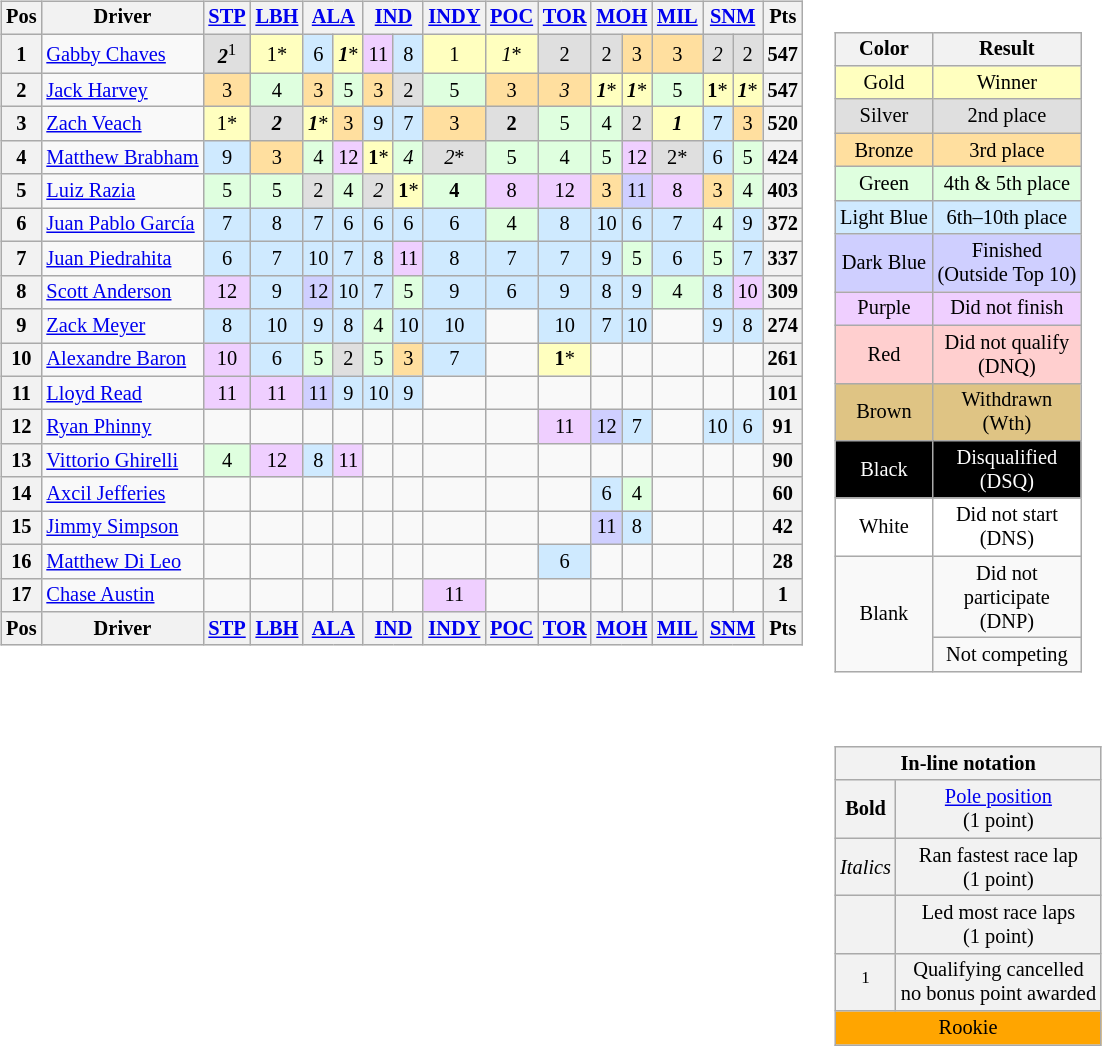<table>
<tr>
<td valign="top"><br><table class="wikitable" style="font-size: 85%; text-align:center">
<tr valign="top">
<th valign="middle">Pos</th>
<th valign="middle">Driver</th>
<th><a href='#'>STP</a><br></th>
<th><a href='#'>LBH</a><br></th>
<th colspan=2><a href='#'>ALA</a><br></th>
<th colspan=2><a href='#'>IND</a><br></th>
<th><a href='#'>INDY</a><br></th>
<th><a href='#'>POC</a><br></th>
<th><a href='#'>TOR</a><br></th>
<th colspan=2><a href='#'>MOH</a><br></th>
<th><a href='#'>MIL</a><br></th>
<th colspan=2><a href='#'>SNM</a><br></th>
<th valign="middle">Pts</th>
</tr>
<tr>
<th>1</th>
<td align="left"> <a href='#'>Gabby Chaves</a></td>
<td style="background:#DFDFDF;"><strong><em>2</em></strong><sup>1</sup></td>
<td style="background:#FFFFBF;">1*</td>
<td style="background:#CFEAFF;">6</td>
<td style="background:#FFFFBF;"><strong><em>1</em></strong>*</td>
<td style="background:#EFCFFF;">11</td>
<td style="background:#CFEAFF;">8</td>
<td style="background:#FFFFBF;">1</td>
<td style="background:#FFFFBF;"><em>1</em>*</td>
<td style="background:#DFDFDF;">2</td>
<td style="background:#DFDFDF;">2</td>
<td style="background:#FFDF9F;">3</td>
<td style="background:#FFDF9F;">3</td>
<td style="background:#DFDFDF;"><em>2</em></td>
<td style="background:#DFDFDF;">2</td>
<th>547</th>
</tr>
<tr>
<th>2</th>
<td align="left"> <a href='#'>Jack Harvey</a> </td>
<td style="background:#FFDF9F;">3</td>
<td style="background:#DFFFDF;">4</td>
<td style="background:#FFDF9F;">3</td>
<td style="background:#DFFFDF;">5</td>
<td style="background:#FFDF9F;">3</td>
<td style="background:#DFDFDF;">2</td>
<td style="background:#DFFFDF;">5</td>
<td style="background:#FFDF9F;">3</td>
<td style="background:#FFDF9F;"><em>3</em></td>
<td style="background:#FFFFBF;"><strong><em>1</em></strong>*</td>
<td style="background:#FFFFBF;"><strong><em>1</em></strong>*</td>
<td style="background:#DFFFDF;">5</td>
<td style="background:#FFFFBF;"><strong>1</strong>*</td>
<td style="background:#FFFFBF;"><strong><em>1</em></strong>*</td>
<th>547</th>
</tr>
<tr>
<th>3</th>
<td align="left"> <a href='#'>Zach Veach</a></td>
<td style="background:#FFFFBF;">1*</td>
<td style="background:#DFDFDF;"><strong><em>2</em></strong></td>
<td style="background:#FFFFBF;"><strong><em>1</em></strong>*</td>
<td style="background:#FFDF9F;">3</td>
<td style="background:#CFEAFF;">9</td>
<td style="background:#CFEAFF;">7</td>
<td style="background:#FFDF9F;">3</td>
<td style="background:#DFDFDF;"><strong>2</strong></td>
<td style="background:#DFFFDF;">5</td>
<td style="background:#DFFFDF;">4</td>
<td style="background:#DFDFDF;">2</td>
<td style="background:#FFFFBF;"><strong><em>1</em></strong></td>
<td style="background:#CFEAFF;">7</td>
<td style="background:#FFDF9F;">3</td>
<th>520</th>
</tr>
<tr>
<th>4</th>
<td align="left"> <a href='#'>Matthew Brabham</a> </td>
<td style="background:#CFEAFF;">9</td>
<td style="background:#FFDF9F;">3</td>
<td style="background:#DFFFDF;">4</td>
<td style="background:#EFCFFF;">12</td>
<td style="background:#FFFFBF;"><strong>1</strong>*</td>
<td style="background:#DFFFDF;"><em>4</em></td>
<td style="background:#DFDFDF;"><em>2</em>*</td>
<td style="background:#DFFFDF;">5</td>
<td style="background:#DFFFDF;">4</td>
<td style="background:#DFFFDF;">5</td>
<td style="background:#EFCFFF;">12</td>
<td style="background:#DFDFDF;">2*</td>
<td style="background:#CFEAFF;">6</td>
<td style="background:#DFFFDF;">5</td>
<th>424</th>
</tr>
<tr>
<th>5</th>
<td align="left"> <a href='#'>Luiz Razia</a> </td>
<td style="background:#DFFFDF;">5</td>
<td style="background:#DFFFDF;">5</td>
<td style="background:#DFDFDF;">2</td>
<td style="background:#DFFFDF;">4</td>
<td style="background:#DFDFDF;"><em>2</em></td>
<td style="background:#FFFFBF;"><strong>1</strong>*</td>
<td style="background:#DFFFDF;"><strong>4</strong></td>
<td style="background:#EFCFFF;">8</td>
<td style="background:#EFCFFF;">12</td>
<td style="background:#FFDF9F;">3</td>
<td style="background:#CFCFFF;">11</td>
<td style="background:#EFCFFF;">8</td>
<td style="background:#FFDF9F;">3</td>
<td style="background:#DFFFDF;">4</td>
<th>403</th>
</tr>
<tr>
<th>6</th>
<td align="left"> <a href='#'>Juan Pablo García</a></td>
<td style="background:#CFEAFF;">7</td>
<td style="background:#CFEAFF;">8</td>
<td style="background:#CFEAFF;">7</td>
<td style="background:#CFEAFF;">6</td>
<td style="background:#CFEAFF;">6</td>
<td style="background:#CFEAFF;">6</td>
<td style="background:#CFEAFF;">6</td>
<td style="background:#DFFFDF;">4</td>
<td style="background:#CFEAFF;">8</td>
<td style="background:#CFEAFF;">10</td>
<td style="background:#CFEAFF;">6</td>
<td style="background:#CFEAFF;">7</td>
<td style="background:#DFFFDF;">4</td>
<td style="background:#CFEAFF;">9</td>
<th>372</th>
</tr>
<tr>
<th>7</th>
<td align="left"> <a href='#'>Juan Piedrahita</a> </td>
<td style="background:#CFEAFF;">6</td>
<td style="background:#CFEAFF;">7</td>
<td style="background:#CFEAFF;">10</td>
<td style="background:#CFEAFF;">7</td>
<td style="background:#CFEAFF;">8</td>
<td style="background:#EFCFFF;">11</td>
<td style="background:#CFEAFF;">8</td>
<td style="background:#CFEAFF;">7</td>
<td style="background:#CFEAFF;">7</td>
<td style="background:#CFEAFF;">9</td>
<td style="background:#DFFFDF;">5</td>
<td style="background:#CFEAFF;">6</td>
<td style="background:#DFFFDF;">5</td>
<td style="background:#CFEAFF;">7</td>
<th>337</th>
</tr>
<tr>
<th>8</th>
<td align="left"> <a href='#'>Scott Anderson</a> </td>
<td style="background:#EFCFFF;">12</td>
<td style="background:#CFEAFF;">9</td>
<td style="background:#CFCFFF;">12</td>
<td style="background:#CFEAFF;">10</td>
<td style="background:#CFEAFF;">7</td>
<td style="background:#DFFFDF;">5</td>
<td style="background:#CFEAFF;">9</td>
<td style="background:#CFEAFF;">6</td>
<td style="background:#CFEAFF;">9</td>
<td style="background:#CFEAFF;">8</td>
<td style="background:#CFEAFF;">9</td>
<td style="background:#DFFFDF;">4</td>
<td style="background:#CFEAFF;">8</td>
<td style="background:#EFCFFF;">10</td>
<th>309</th>
</tr>
<tr>
<th>9</th>
<td align="left"> <a href='#'>Zack Meyer</a> </td>
<td style="background:#CFEAFF;">8</td>
<td style="background:#CFEAFF;">10</td>
<td style="background:#CFEAFF;">9</td>
<td style="background:#CFEAFF;">8</td>
<td style="background:#DFFFDF;">4</td>
<td style="background:#CFEAFF;">10</td>
<td style="background:#CFEAFF;">10</td>
<td></td>
<td style="background:#CFEAFF;">10</td>
<td style="background:#CFEAFF;">7</td>
<td style="background:#CFEAFF;">10</td>
<td></td>
<td style="background:#CFEAFF;">9</td>
<td style="background:#CFEAFF;">8</td>
<th>274</th>
</tr>
<tr>
<th>10</th>
<td align="left"> <a href='#'>Alexandre Baron</a> </td>
<td style="background:#EFCFFF;">10</td>
<td style="background:#CFEAFF;">6</td>
<td style="background:#DFFFDF;">5</td>
<td style="background:#DFDFDF;">2</td>
<td style="background:#DFFFDF;">5</td>
<td style="background:#FFDF9F;">3</td>
<td style="background:#CFEAFF;">7</td>
<td></td>
<td style="background:#FFFFBF;"><strong>1</strong>*</td>
<td></td>
<td></td>
<td></td>
<td></td>
<td></td>
<th>261</th>
</tr>
<tr>
<th>11</th>
<td align="left"> <a href='#'>Lloyd Read</a> </td>
<td style="background:#EFCFFF;">11</td>
<td style="background:#EFCFFF;">11</td>
<td style="background:#CFCFFF;">11</td>
<td style="background:#CFEAFF;">9</td>
<td style="background:#CFEAFF;">10</td>
<td style="background:#CFEAFF;">9</td>
<td></td>
<td></td>
<td></td>
<td></td>
<td></td>
<td></td>
<td></td>
<td></td>
<th>101</th>
</tr>
<tr>
<th>12</th>
<td align="left"> <a href='#'>Ryan Phinny</a> </td>
<td></td>
<td></td>
<td></td>
<td></td>
<td></td>
<td></td>
<td></td>
<td></td>
<td style="background:#EFCFFF;">11</td>
<td style="background:#CFCFFF;">12</td>
<td style="background:#CFEAFF;">7</td>
<td></td>
<td style="background:#CFEAFF;">10</td>
<td style="background:#CFEAFF;">6</td>
<th>91</th>
</tr>
<tr>
<th>13</th>
<td align="left"> <a href='#'>Vittorio Ghirelli</a> </td>
<td style="background:#DFFFDF;">4</td>
<td style="background:#EFCFFF;">12</td>
<td style="background:#CFEAFF;">8</td>
<td style="background:#EFCFFF;">11</td>
<td></td>
<td></td>
<td></td>
<td></td>
<td></td>
<td></td>
<td></td>
<td></td>
<td></td>
<td></td>
<th>90</th>
</tr>
<tr>
<th>14</th>
<td align="left"> <a href='#'>Axcil Jefferies</a> </td>
<td></td>
<td></td>
<td></td>
<td></td>
<td></td>
<td></td>
<td></td>
<td></td>
<td></td>
<td style="background:#CFEAFF;">6</td>
<td style="background:#DFFFDF;">4</td>
<td></td>
<td></td>
<td></td>
<th>60</th>
</tr>
<tr>
<th>15</th>
<td align="left"> <a href='#'>Jimmy Simpson</a> </td>
<td></td>
<td></td>
<td></td>
<td></td>
<td></td>
<td></td>
<td></td>
<td></td>
<td></td>
<td style="background:#CFCFFF;">11</td>
<td style="background:#CFEAFF;">8</td>
<td></td>
<td></td>
<td></td>
<th>42</th>
</tr>
<tr>
<th>16</th>
<td align="left"> <a href='#'>Matthew Di Leo</a></td>
<td></td>
<td></td>
<td></td>
<td></td>
<td></td>
<td></td>
<td></td>
<td></td>
<td style="background:#CFEAFF;">6</td>
<td></td>
<td></td>
<td></td>
<td></td>
<td></td>
<th>28</th>
</tr>
<tr>
<th>17</th>
<td align="left"> <a href='#'>Chase Austin</a></td>
<td></td>
<td></td>
<td></td>
<td></td>
<td></td>
<td></td>
<td style="background:#EFCFFF;">11</td>
<td></td>
<td></td>
<td></td>
<td></td>
<td></td>
<td></td>
<td></td>
<th>1</th>
</tr>
<tr valign="top">
<th valign="middle">Pos</th>
<th valign="middle">Driver</th>
<th><a href='#'>STP</a><br></th>
<th><a href='#'>LBH</a><br></th>
<th colspan=2><a href='#'>ALA</a><br></th>
<th colspan=2><a href='#'>IND</a><br></th>
<th><a href='#'>INDY</a><br></th>
<th><a href='#'>POC</a><br></th>
<th><a href='#'>TOR</a><br></th>
<th colspan=2><a href='#'>MOH</a><br></th>
<th><a href='#'>MIL</a><br></th>
<th colspan=2><a href='#'>SNM</a><br></th>
<th valign="middle">Pts</th>
</tr>
</table>
</td>
<td><br><table>
<tr>
<td><br><table style="margin-right:0; font-size:85%; text-align:center;" class="wikitable">
<tr>
<th>Color</th>
<th>Result</th>
</tr>
<tr style="background:#FFFFBF;">
<td>Gold</td>
<td>Winner</td>
</tr>
<tr style="background:#DFDFDF;">
<td>Silver</td>
<td>2nd place</td>
</tr>
<tr style="background:#FFDF9F;">
<td>Bronze</td>
<td>3rd place</td>
</tr>
<tr style="background:#DFFFDF;">
<td>Green</td>
<td>4th & 5th place</td>
</tr>
<tr style="background:#CFEAFF;">
<td>Light Blue</td>
<td>6th–10th place</td>
</tr>
<tr style="background:#CFCFFF;">
<td>Dark Blue</td>
<td>Finished<br>(Outside Top 10)</td>
</tr>
<tr style="background:#EFCFFF;">
<td>Purple</td>
<td>Did not finish</td>
</tr>
<tr style="background:#FFCFCF;">
<td>Red</td>
<td>Did not qualify<br>(DNQ)</td>
</tr>
<tr style="background:#DFC484;">
<td>Brown</td>
<td>Withdrawn<br>(Wth)</td>
</tr>
<tr style="background:#000000; color:white;">
<td>Black</td>
<td>Disqualified<br>(DSQ)</td>
</tr>
<tr style="background:#FFFFFF;">
<td>White</td>
<td>Did not start<br>(DNS)</td>
</tr>
<tr>
<td rowspan=2>Blank</td>
<td>Did not<br>participate<br>(DNP)</td>
</tr>
<tr>
<td>Not competing</td>
</tr>
</table>
</td>
</tr>
<tr>
<td><br><table style="margin-right:0; font-size:85%; text-align:center;" class="wikitable">
<tr>
<td style="background:#F2F2F2;" align=center colspan=2><strong>In-line notation</strong></td>
</tr>
<tr>
<td style="background:#F2F2F2;" align=center><strong>Bold</strong></td>
<td style="background:#F2F2F2;" align=center><a href='#'>Pole position</a><br>(1 point)</td>
</tr>
<tr>
<td style="background:#F2F2F2;" align=center><em>Italics</em></td>
<td style="background:#F2F2F2;" align=center>Ran fastest race lap<br>(1 point)</td>
</tr>
<tr>
<td style="background:#F2F2F2;" align=center></td>
<td style="background:#F2F2F2;" align=center>Led most race laps<br>(1 point)</td>
</tr>
<tr>
<td style="background:#F2F2F2;" align=center><sup>1</sup></td>
<td style="background:#F2F2F2;" align=center>Qualifying cancelled<br>no bonus point awarded<br></td>
</tr>
<tr>
<td style="background:Orange;" align=center colspan=2>Rookie</td>
</tr>
</table>
</td>
</tr>
</table>
</td>
</tr>
</table>
